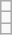<table class="wikitable">
<tr>
<td></td>
</tr>
<tr>
<td></td>
</tr>
<tr>
<td></td>
</tr>
</table>
